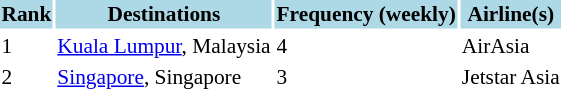<table class="sortable" style="font-size:89%; align=center;">
<tr style="background:lightblue;">
<th>Rank</th>
<th>Destinations</th>
<th>Frequency (weekly)</th>
<th>Airline(s)</th>
</tr>
<tr>
<td>1</td>
<td> <a href='#'>Kuala Lumpur</a>, Malaysia</td>
<td>4</td>
<td>AirAsia</td>
</tr>
<tr>
<td>2</td>
<td> <a href='#'>Singapore</a>, Singapore</td>
<td>3</td>
<td>Jetstar Asia</td>
</tr>
<tr>
</tr>
</table>
